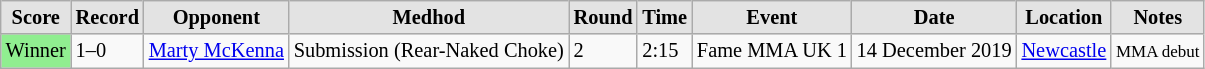<table style="font-size: 85%; text-align: left;" class="wikitable">
<tr>
<th style="border-style: none none solid solid; background: #e3e3e3">Score</th>
<th style="border-style: none none solid solid; background: #e3e3e3">Record</th>
<th style="border-style: none none solid solid; background: #e3e3e3">Opponent</th>
<th style="border-style: none none solid solid; background: #e3e3e3">Medhod</th>
<th style="border-style: none none solid solid; background: #e3e3e3">Round</th>
<th style="border-style: none none solid solid; background: #e3e3e3">Time</th>
<th style="border-style: none none solid solid; background: #e3e3e3">Event</th>
<th style="border-style: none none solid solid; background: #e3e3e3">Date</th>
<th style="border-style: none none solid solid; background: #e3e3e3">Location</th>
<th style="border-style: none none solid solid; background: #e3e3e3">Notes</th>
</tr>
<tr>
<td style="background: #90EE90">Winner</td>
<td>1–0</td>
<td> <a href='#'>Marty McKenna</a></td>
<td>Submission (Rear-Naked Choke)</td>
<td>2</td>
<td>2:15</td>
<td>Fame MMA UK 1</td>
<td>14 December 2019</td>
<td> <a href='#'>Newcastle</a></td>
<td><small>MMA debut</small></td>
</tr>
</table>
